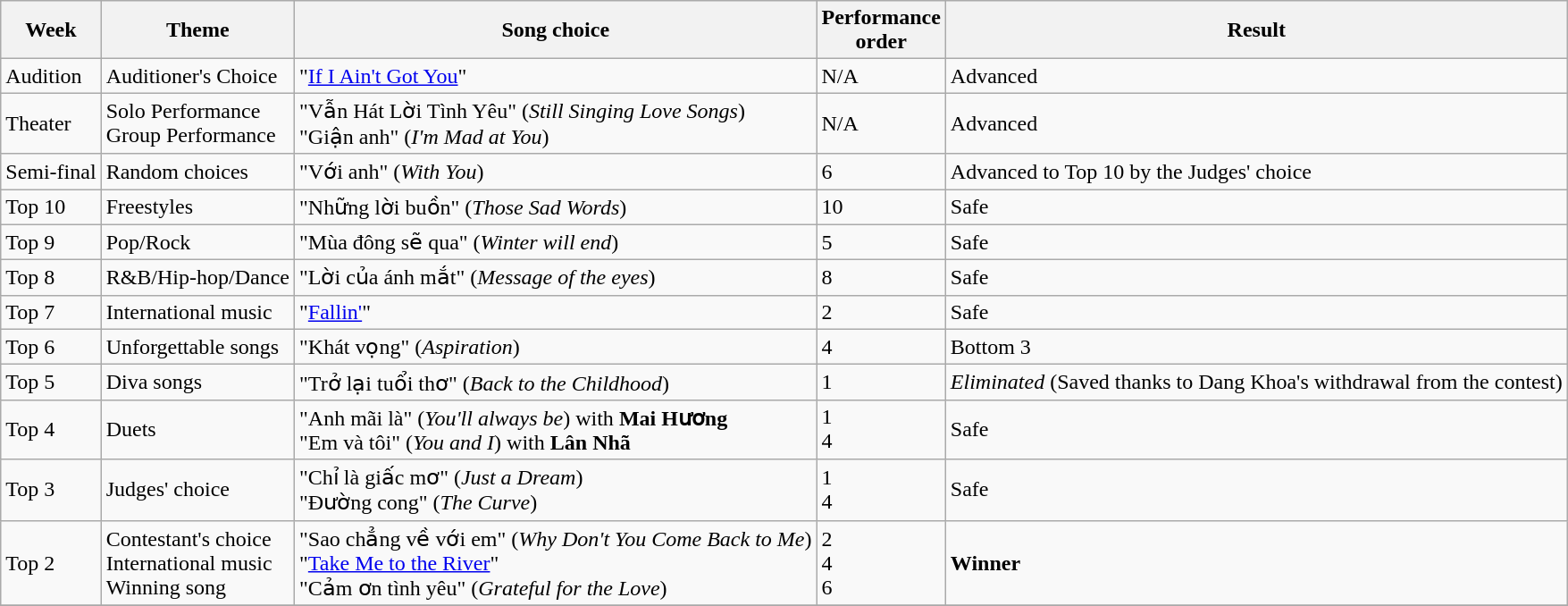<table class="wikitable">
<tr>
<th>Week</th>
<th>Theme</th>
<th>Song choice</th>
<th>Performance <br> order</th>
<th>Result</th>
</tr>
<tr>
<td>Audition</td>
<td>Auditioner's Choice</td>
<td>"<a href='#'>If I Ain't Got You</a>"</td>
<td>N/A</td>
<td>Advanced</td>
</tr>
<tr>
<td>Theater</td>
<td>Solo Performance <br> Group Performance</td>
<td>"Vẫn Hát Lời Tình Yêu" (<em>Still Singing Love Songs</em>) <br> "Giận anh" (<em>I'm Mad at You</em>)</td>
<td>N/A</td>
<td>Advanced</td>
</tr>
<tr>
<td>Semi-final</td>
<td>Random choices</td>
<td>"Với anh" (<em>With You</em>)</td>
<td>6</td>
<td>Advanced to Top 10 by the Judges' choice</td>
</tr>
<tr>
<td>Top 10</td>
<td>Freestyles</td>
<td>"Những lời buồn" (<em>Those Sad Words</em>)</td>
<td>10</td>
<td>Safe</td>
</tr>
<tr>
<td>Top 9</td>
<td>Pop/Rock</td>
<td>"Mùa đông sẽ qua" (<em>Winter will end</em>)</td>
<td>5</td>
<td>Safe</td>
</tr>
<tr>
<td>Top 8</td>
<td>R&B/Hip-hop/Dance</td>
<td>"Lời của ánh mắt" (<em>Message of the eyes</em>)</td>
<td>8</td>
<td>Safe</td>
</tr>
<tr>
<td>Top 7</td>
<td>International music</td>
<td>"<a href='#'>Fallin'</a>"</td>
<td>2</td>
<td>Safe</td>
</tr>
<tr>
<td>Top 6</td>
<td>Unforgettable songs</td>
<td>"Khát vọng" (<em>Aspiration</em>)</td>
<td>4</td>
<td>Bottom 3</td>
</tr>
<tr>
<td>Top 5</td>
<td>Diva songs</td>
<td>"Trở lại tuổi thơ" (<em>Back to the Childhood</em>)</td>
<td>1</td>
<td><em>Eliminated</em> (Saved thanks to Dang Khoa's withdrawal from the contest) </td>
</tr>
<tr>
<td>Top 4</td>
<td>Duets</td>
<td>"Anh mãi là" (<em>You'll always be</em>) with <strong>Mai Hương</strong> <br> "Em và tôi" (<em>You and I</em>) with <strong>Lân Nhã</strong></td>
<td>1 <br> 4</td>
<td>Safe</td>
</tr>
<tr>
<td>Top 3</td>
<td>Judges' choice</td>
<td>"Chỉ là giấc mơ" (<em>Just a Dream</em>) <br> "Đường cong" (<em>The Curve</em>)</td>
<td>1 <br> 4</td>
<td>Safe</td>
</tr>
<tr>
<td>Top 2</td>
<td>Contestant's choice <br> International music <br> Winning song</td>
<td>"Sao chẳng về với em" (<em>Why Don't You Come Back to Me</em>) <br> "<a href='#'>Take Me to the River</a>" <br> "Cảm ơn tình yêu" (<em>Grateful for the Love</em>)</td>
<td>2 <br> 4 <br> 6</td>
<td><strong>Winner</strong></td>
</tr>
<tr>
</tr>
</table>
